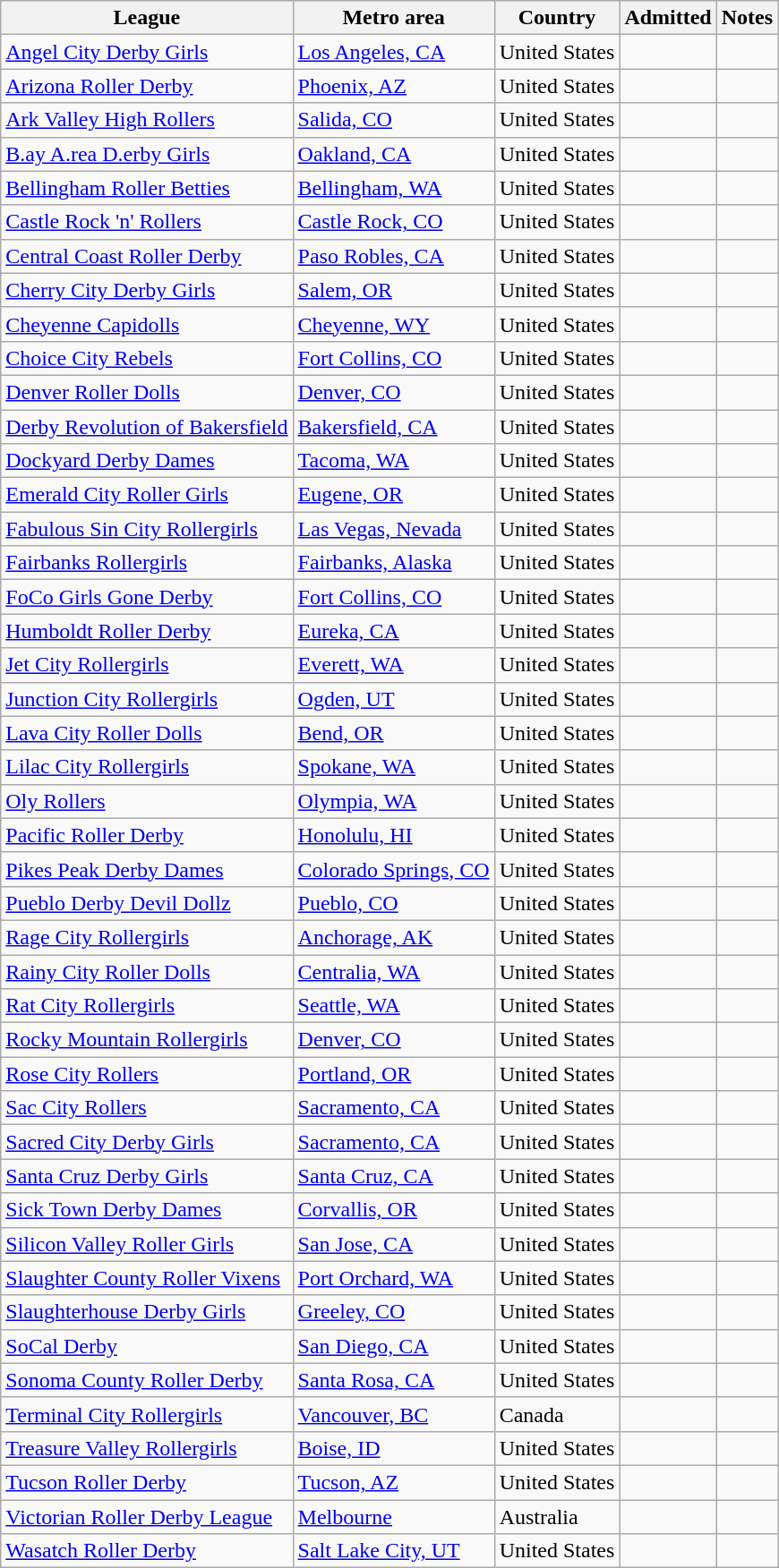<table class="wikitable sortable">
<tr>
<th>League</th>
<th>Metro area</th>
<th>Country</th>
<th>Admitted</th>
<th>Notes</th>
</tr>
<tr>
<td><a href='#'>Angel City Derby Girls</a></td>
<td><a href='#'>Los Angeles, CA</a></td>
<td>United States</td>
<td></td>
<td></td>
</tr>
<tr>
<td><a href='#'>Arizona Roller Derby</a></td>
<td><a href='#'>Phoenix, AZ</a></td>
<td>United States</td>
<td></td>
<td></td>
</tr>
<tr>
<td><a href='#'>Ark Valley High Rollers</a></td>
<td><a href='#'>Salida, CO</a></td>
<td>United States</td>
<td></td>
<td></td>
</tr>
<tr>
<td><a href='#'>B.ay A.rea D.erby Girls</a></td>
<td><a href='#'>Oakland, CA</a></td>
<td>United States</td>
<td></td>
<td></td>
</tr>
<tr>
<td><a href='#'>Bellingham Roller Betties</a></td>
<td><a href='#'>Bellingham, WA</a></td>
<td>United States</td>
<td></td>
<td></td>
</tr>
<tr>
<td><a href='#'>Castle Rock 'n' Rollers</a></td>
<td><a href='#'>Castle Rock, CO</a></td>
<td>United States</td>
<td></td>
<td></td>
</tr>
<tr>
<td><a href='#'>Central Coast Roller Derby</a></td>
<td><a href='#'>Paso Robles, CA</a></td>
<td>United States</td>
<td></td>
<td></td>
</tr>
<tr>
<td><a href='#'>Cherry City Derby Girls</a></td>
<td><a href='#'>Salem, OR</a></td>
<td>United States</td>
<td></td>
<td></td>
</tr>
<tr>
<td><a href='#'>Cheyenne Capidolls</a></td>
<td><a href='#'>Cheyenne, WY</a></td>
<td>United States</td>
<td></td>
<td></td>
</tr>
<tr>
<td><a href='#'>Choice City Rebels</a></td>
<td><a href='#'>Fort Collins, CO</a></td>
<td>United States</td>
<td></td>
<td></td>
</tr>
<tr>
<td><a href='#'>Denver Roller Dolls</a></td>
<td><a href='#'>Denver, CO</a></td>
<td>United States</td>
<td></td>
<td></td>
</tr>
<tr>
<td><a href='#'>Derby Revolution of Bakersfield</a></td>
<td><a href='#'>Bakersfield, CA</a></td>
<td>United States</td>
<td></td>
<td></td>
</tr>
<tr>
<td><a href='#'>Dockyard Derby Dames</a></td>
<td><a href='#'>Tacoma, WA</a></td>
<td>United States</td>
<td></td>
<td></td>
</tr>
<tr>
<td><a href='#'>Emerald City Roller Girls</a></td>
<td><a href='#'>Eugene, OR</a></td>
<td>United States</td>
<td></td>
<td></td>
</tr>
<tr>
<td><a href='#'>Fabulous Sin City Rollergirls</a></td>
<td><a href='#'>Las Vegas, Nevada</a></td>
<td>United States</td>
<td></td>
<td></td>
</tr>
<tr>
<td><a href='#'>Fairbanks Rollergirls</a></td>
<td><a href='#'>Fairbanks, Alaska</a></td>
<td>United States</td>
<td></td>
<td></td>
</tr>
<tr>
<td><a href='#'>FoCo Girls Gone Derby</a></td>
<td><a href='#'>Fort Collins, CO</a></td>
<td>United States</td>
<td></td>
<td></td>
</tr>
<tr>
<td><a href='#'>Humboldt Roller Derby</a></td>
<td><a href='#'>Eureka, CA</a></td>
<td>United States</td>
<td></td>
<td></td>
</tr>
<tr>
<td><a href='#'>Jet City Rollergirls</a></td>
<td><a href='#'>Everett, WA</a></td>
<td>United States</td>
<td></td>
<td></td>
</tr>
<tr>
<td><a href='#'>Junction City Rollergirls</a></td>
<td><a href='#'>Ogden, UT</a></td>
<td>United States</td>
<td></td>
<td></td>
</tr>
<tr>
<td><a href='#'>Lava City Roller Dolls</a></td>
<td><a href='#'>Bend, OR</a></td>
<td>United States</td>
<td></td>
<td></td>
</tr>
<tr>
<td><a href='#'>Lilac City Rollergirls</a></td>
<td><a href='#'>Spokane, WA</a></td>
<td>United States</td>
<td></td>
<td></td>
</tr>
<tr>
<td><a href='#'>Oly Rollers</a></td>
<td><a href='#'>Olympia, WA</a></td>
<td>United States</td>
<td></td>
<td></td>
</tr>
<tr>
<td><a href='#'>Pacific Roller Derby</a></td>
<td><a href='#'>Honolulu, HI</a></td>
<td>United States</td>
<td></td>
<td></td>
</tr>
<tr>
<td><a href='#'>Pikes Peak Derby Dames</a></td>
<td><a href='#'>Colorado Springs, CO</a></td>
<td>United States</td>
<td></td>
<td></td>
</tr>
<tr>
<td><a href='#'>Pueblo Derby Devil Dollz</a></td>
<td><a href='#'>Pueblo, CO</a></td>
<td>United States</td>
<td></td>
<td></td>
</tr>
<tr>
<td><a href='#'>Rage City Rollergirls</a></td>
<td><a href='#'>Anchorage, AK</a></td>
<td>United States</td>
<td></td>
<td></td>
</tr>
<tr>
<td><a href='#'>Rainy City Roller Dolls</a></td>
<td><a href='#'>Centralia, WA</a></td>
<td>United States</td>
<td></td>
<td></td>
</tr>
<tr>
<td><a href='#'>Rat City Rollergirls</a></td>
<td><a href='#'>Seattle, WA</a></td>
<td>United States</td>
<td></td>
<td></td>
</tr>
<tr>
<td><a href='#'>Rocky Mountain Rollergirls</a></td>
<td><a href='#'>Denver, CO</a></td>
<td>United States</td>
<td></td>
<td></td>
</tr>
<tr>
<td><a href='#'>Rose City Rollers</a></td>
<td><a href='#'>Portland, OR</a></td>
<td>United States</td>
<td></td>
<td></td>
</tr>
<tr>
<td><a href='#'>Sac City Rollers</a></td>
<td><a href='#'>Sacramento, CA</a></td>
<td>United States</td>
<td></td>
<td></td>
</tr>
<tr>
<td><a href='#'>Sacred City Derby Girls</a></td>
<td><a href='#'>Sacramento, CA</a></td>
<td>United States</td>
<td></td>
<td></td>
</tr>
<tr>
<td><a href='#'>Santa Cruz Derby Girls</a></td>
<td><a href='#'>Santa Cruz, CA</a></td>
<td>United States</td>
<td></td>
<td></td>
</tr>
<tr>
<td><a href='#'>Sick Town Derby Dames</a></td>
<td><a href='#'>Corvallis, OR</a></td>
<td>United States</td>
<td></td>
<td></td>
</tr>
<tr>
<td><a href='#'>Silicon Valley Roller Girls</a></td>
<td><a href='#'>San Jose, CA</a></td>
<td>United States</td>
<td></td>
<td></td>
</tr>
<tr>
<td><a href='#'>Slaughter County Roller Vixens</a></td>
<td><a href='#'>Port Orchard, WA</a></td>
<td>United States</td>
<td></td>
<td></td>
</tr>
<tr>
<td><a href='#'>Slaughterhouse Derby Girls</a></td>
<td><a href='#'>Greeley, CO</a></td>
<td>United States</td>
<td></td>
<td></td>
</tr>
<tr>
<td><a href='#'>SoCal Derby</a></td>
<td><a href='#'>San Diego, CA</a></td>
<td>United States</td>
<td></td>
<td></td>
</tr>
<tr>
<td><a href='#'>Sonoma County Roller Derby</a></td>
<td><a href='#'>Santa Rosa, CA</a></td>
<td>United States</td>
<td></td>
<td></td>
</tr>
<tr>
<td><a href='#'>Terminal City Rollergirls</a></td>
<td><a href='#'>Vancouver, BC</a></td>
<td>Canada</td>
<td></td>
<td></td>
</tr>
<tr>
<td><a href='#'>Treasure Valley Rollergirls</a></td>
<td><a href='#'>Boise, ID</a></td>
<td>United States</td>
<td></td>
<td></td>
</tr>
<tr>
<td><a href='#'>Tucson Roller Derby</a></td>
<td><a href='#'>Tucson, AZ</a></td>
<td>United States</td>
<td></td>
<td></td>
</tr>
<tr>
<td><a href='#'>Victorian Roller Derby League</a></td>
<td><a href='#'>Melbourne</a></td>
<td>Australia</td>
<td></td>
<td></td>
</tr>
<tr>
<td><a href='#'>Wasatch Roller Derby</a></td>
<td><a href='#'>Salt Lake City, UT</a></td>
<td>United States</td>
<td></td>
<td></td>
</tr>
</table>
